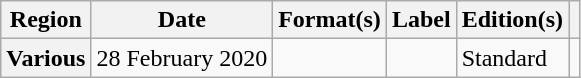<table class="wikitable plainrowheaders">
<tr>
<th scope="col">Region</th>
<th scope="col">Date</th>
<th scope="col">Format(s)</th>
<th scope="col">Label</th>
<th scope="col">Edition(s)</th>
<th scope="col"></th>
</tr>
<tr>
<th scope="row">Various</th>
<td>28 February 2020</td>
<td></td>
<td></td>
<td>Standard</td>
<td style="text-align:center;"></td>
</tr>
</table>
